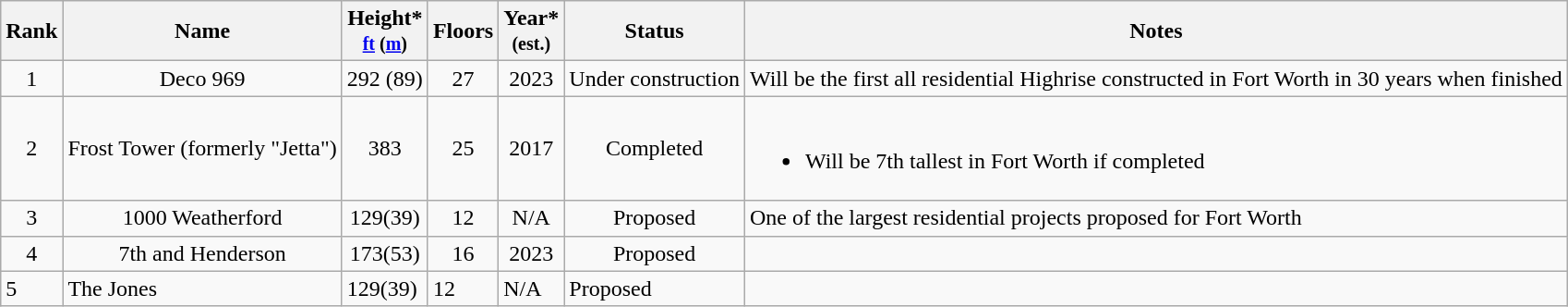<table class="wikitable sortable">
<tr>
<th>Rank</th>
<th>Name</th>
<th>Height*<br><small><a href='#'>ft</a> (<a href='#'>m</a>)</small></th>
<th>Floors</th>
<th>Year*<br><small>(est.)</small></th>
<th>Status</th>
<th class="unsortable">Notes</th>
</tr>
<tr>
<td align="center">1</td>
<td align="center">Deco 969</td>
<td align="center">292 (89)</td>
<td align="center">27</td>
<td align="center">2023</td>
<td align="center">Under construction</td>
<td>Will be the first all residential Highrise constructed in Fort Worth in 30 years when finished</td>
</tr>
<tr>
<td align="center">2</td>
<td align="center">Frost Tower (formerly "Jetta")</td>
<td align="center">383</td>
<td align="center">25</td>
<td align="center">2017</td>
<td align="center">Completed</td>
<td><br><ul><li>Will be 7th tallest in Fort Worth if completed</li></ul></td>
</tr>
<tr>
<td align="center">3</td>
<td align="center">1000 Weatherford</td>
<td align="center">129(39)</td>
<td align="center">12</td>
<td align="center">N/A</td>
<td align="center">Proposed</td>
<td>One of the largest residential projects proposed for Fort Worth</td>
</tr>
<tr>
<td align="center">4</td>
<td align="center">7th and Henderson</td>
<td align="center">173(53)</td>
<td align="center">16</td>
<td align="center">2023</td>
<td align="center">Proposed</td>
<td></td>
</tr>
<tr>
<td>5</td>
<td>The Jones</td>
<td>129(39)</td>
<td>12</td>
<td>N/A</td>
<td>Proposed</td>
<td></td>
</tr>
</table>
